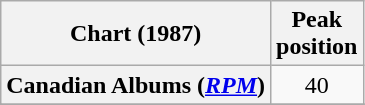<table class="wikitable sortable plainrowheaders" style="text-align:center">
<tr>
<th scope="col">Chart (1987)</th>
<th scope="col">Peak<br>position</th>
</tr>
<tr>
<th scope="row">Canadian Albums (<em><a href='#'>RPM</a></em>)</th>
<td>40</td>
</tr>
<tr>
</tr>
<tr>
</tr>
</table>
